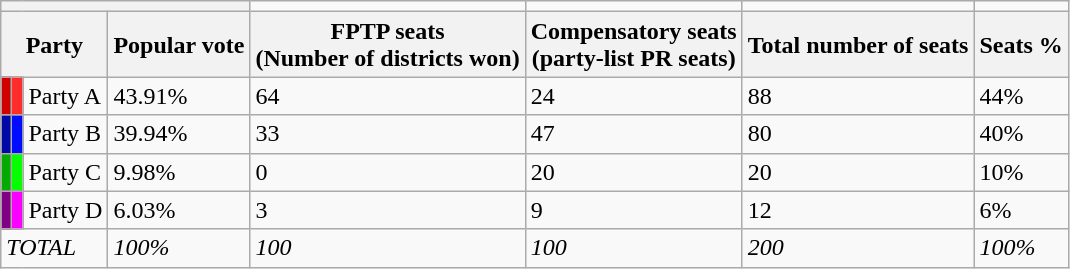<table class="wikitable sortable">
<tr>
<th colspan="4"></th>
<td></td>
<td></td>
<td></td>
<td colspan="2"></td>
</tr>
<tr>
<th colspan="3">Party</th>
<th>Popular vote</th>
<th>FPTP seats<br>(Number of districts won)</th>
<th>Compensatory seats<br>(party-list PR seats)</th>
<th colspan="2">Total number of seats</th>
<th>Seats %</th>
</tr>
<tr>
<td style="background:#D10000"></td>
<td style="background:#ff2c2c"></td>
<td>Party A</td>
<td>43.91%</td>
<td>64</td>
<td>24</td>
<td colspan="2">88</td>
<td>44%</td>
</tr>
<tr>
<td style="background:#0008A5"></td>
<td style="background:#000cff"></td>
<td>Party B</td>
<td>39.94%</td>
<td>33</td>
<td>47</td>
<td colspan="2">80</td>
<td>40%</td>
</tr>
<tr>
<td style="background:#03AA00"></td>
<td style="background:#05ff00"></td>
<td>Party C</td>
<td>9.98%</td>
<td>0</td>
<td>20</td>
<td colspan="2">20</td>
<td>10%</td>
</tr>
<tr>
<td style="background:#820084"></td>
<td style="background:#fb00ff"></td>
<td>Party D</td>
<td>6.03%</td>
<td>3</td>
<td>9</td>
<td colspan="2">12</td>
<td>6%</td>
</tr>
<tr>
<td colspan="3"><em>TOTAL</em></td>
<td><em>100%</em></td>
<td><em>100</em></td>
<td><em>100</em></td>
<td colspan="2"><em>200</em></td>
<td><em>100%</em></td>
</tr>
</table>
